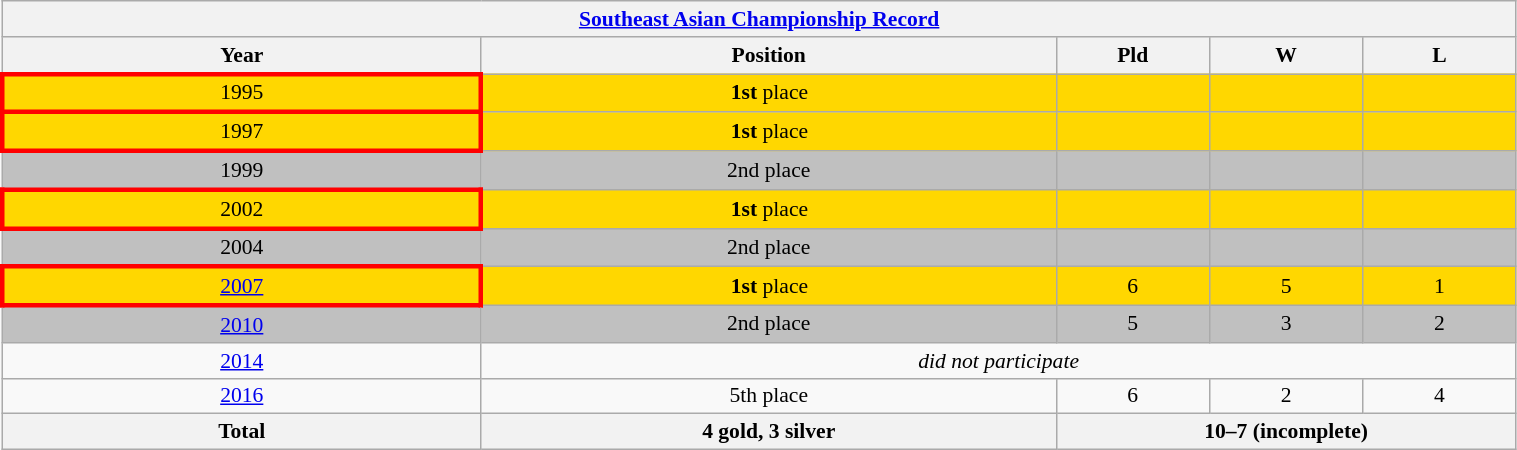<table class="wikitable collapsible autocollapse" width=80% style="text-align: center;font-size:90%;">
<tr>
<th colspan=9><a href='#'>Southeast Asian Championship Record</a></th>
</tr>
<tr>
<th width=25%>Year</th>
<th width=30%>Position</th>
<th width=8%>Pld</th>
<th width=8%>W</th>
<th width=8%>L</th>
</tr>
<tr bgcolor=gold>
<td style="border: 3px solid red"> 1995</td>
<td><strong>1st</strong> place</td>
<td></td>
<td></td>
<td></td>
</tr>
<tr bgcolor=gold>
<td style="border: 3px solid red"> 1997</td>
<td><strong>1st</strong> place</td>
<td></td>
<td></td>
<td></td>
</tr>
<tr bgcolor=silver>
<td> 1999</td>
<td>2nd place</td>
<td></td>
<td></td>
<td></td>
</tr>
<tr bgcolor=gold>
<td style="border: 3px solid red"> 2002</td>
<td><strong>1st</strong> place</td>
<td></td>
<td></td>
<td></td>
</tr>
<tr bgcolor=silver>
<td> 2004</td>
<td>2nd place</td>
<td></td>
<td></td>
<td></td>
</tr>
<tr bgcolor=gold>
<td style="border: 3px solid red"> <a href='#'>2007</a></td>
<td><strong>1st</strong> place</td>
<td>6</td>
<td>5</td>
<td>1</td>
</tr>
<tr bgcolor=silver>
<td> <a href='#'>2010</a></td>
<td>2nd place</td>
<td>5</td>
<td>3</td>
<td>2</td>
</tr>
<tr>
<td> <a href='#'>2014</a></td>
<td colspan=4><em>did not participate</em></td>
</tr>
<tr>
<td> <a href='#'>2016</a></td>
<td>5th place</td>
<td>6</td>
<td>2</td>
<td>4</td>
</tr>
<tr>
<th><strong>Total</strong></th>
<th>4 gold, 3 silver</th>
<th colspan=3>10–7 (incomplete)</th>
</tr>
</table>
